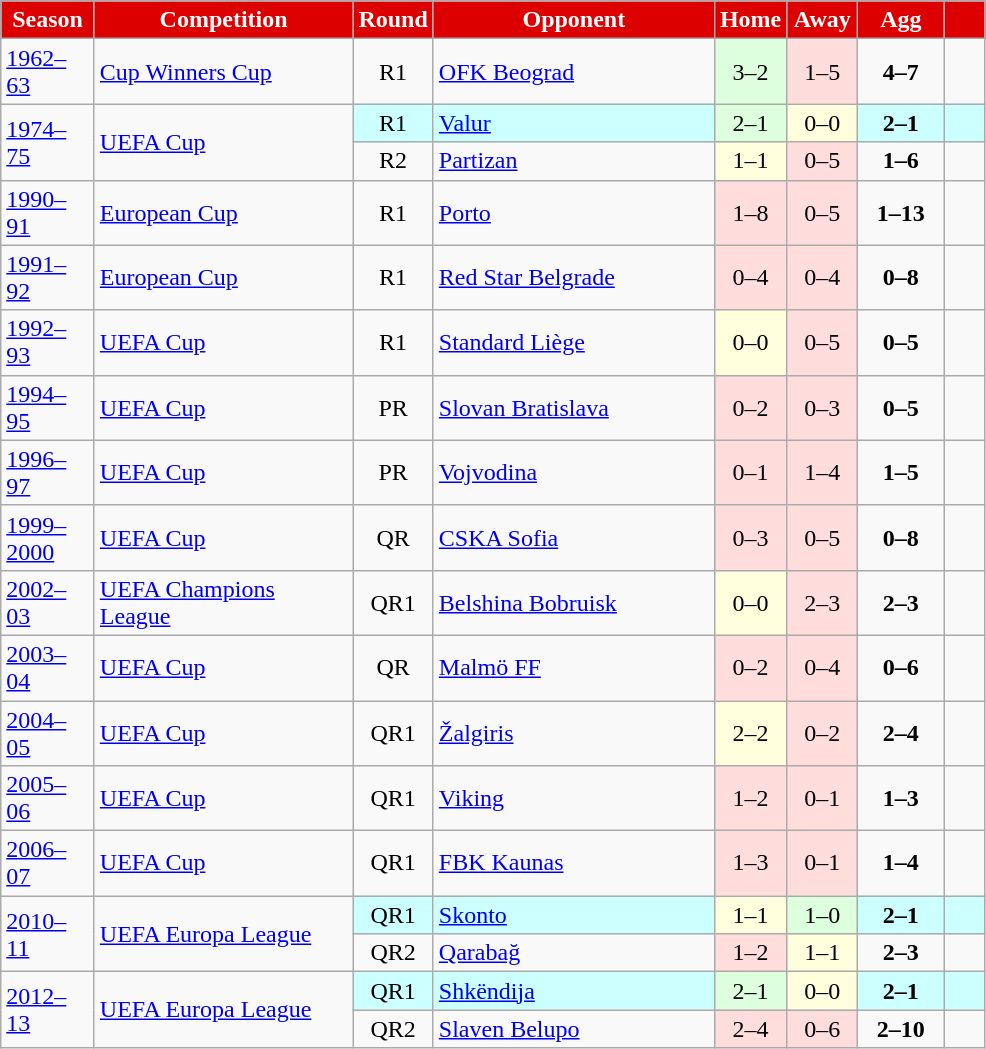<table class="wikitable" center;">
<tr>
<th style="background:#d00; color:white; width:55px;">Season</th>
<th style="background:#d00; color:white; width:165px;">Competition</th>
<th style="background:#d00; color:white; width:30px;">Round</th>
<th style="background:#d00; color:white; width:180px;">Opponent</th>
<th style="background:#d00; color:white; width:40p">Home</th>
<th style="background:#d00; color:white; width:40px;">Away</th>
<th style="background:#d00; color:white; width:50px;">Agg</th>
<th style="background:#d00; color:white; width:20px;"></th>
</tr>
<tr>
<td><a href='#'>1962–63</a></td>
<td><a href='#'>Cup Winners Cup</a></td>
<td style="text-align:center;">R1</td>
<td style="text-align:left;"> <a href='#'>OFK Beograd</a></td>
<td style="background:#dfd; text-align:center;">3–2</td>
<td style="background:#fdd; text-align:center;">1–5</td>
<td style="text-align:center;"><strong>4–7</strong></td>
<td></td>
</tr>
<tr>
<td rowspan=2><a href='#'>1974–75</a></td>
<td rowspan=2><a href='#'>UEFA Cup</a></td>
<td style="background:#cff; text-align:center;">R1</td>
<td style="background:#cff; align=left;"> <a href='#'>Valur</a></td>
<td style="background:#dfd; text-align:center;">2–1</td>
<td style="background:#ffd; text-align:center;">0–0</td>
<td style="background:#cff; text-align:center;"><strong>2–1</strong></td>
<td style="background:#cff;"></td>
</tr>
<tr>
<td style=text-align:center;">R2</td>
<td style="text-align:left;"> <a href='#'>Partizan</a></td>
<td style="background:#ffd; text-align:center;">1–1</td>
<td style="background:#fdd; text-align:center;">0–5</td>
<td style="text-align:center;"><strong>1–6</strong></td>
<td></td>
</tr>
<tr>
<td><a href='#'>1990–91</a></td>
<td><a href='#'>European Cup</a></td>
<td style="text-align:center;">R1</td>
<td style="text-align:left;"> <a href='#'>Porto</a></td>
<td style="background:#fdd; text-align:center;">1–8</td>
<td style="background:#fdd; text-align:center;">0–5</td>
<td style="text-align:center;"><strong>1–13</strong></td>
<td></td>
</tr>
<tr>
<td><a href='#'>1991–92</a></td>
<td><a href='#'>European Cup</a></td>
<td style="text-align:center;">R1</td>
<td style="text-align:left;"> <a href='#'>Red Star Belgrade</a></td>
<td style="background:#fdd; text-align:center;">0–4</td>
<td style="background:#fdd; text-align:center;">0–4</td>
<td style="text-align:center;"><strong>0–8</strong></td>
<td></td>
</tr>
<tr>
<td><a href='#'>1992–93</a></td>
<td><a href='#'>UEFA Cup</a></td>
<td style="text-align:center;">R1</td>
<td style="text-align:left;"> <a href='#'>Standard Liège</a></td>
<td style="background:#ffd; text-align:center;">0–0</td>
<td style="background:#fdd; text-align:center;">0–5</td>
<td style="text-align:center;"><strong>0–5</strong></td>
<td></td>
</tr>
<tr>
<td><a href='#'>1994–95</a></td>
<td><a href='#'>UEFA Cup</a></td>
<td style="text-align:center;">PR</td>
<td style="text-align:left;"> <a href='#'>Slovan Bratislava</a></td>
<td style="background:#fdd; text-align:center;">0–2</td>
<td style="background:#fdd; text-align:center;">0–3</td>
<td style="text-align:center;"><strong>0–5</strong></td>
<td></td>
</tr>
<tr>
<td><a href='#'>1996–97</a></td>
<td><a href='#'>UEFA Cup</a></td>
<td style="text-align:center;">PR</td>
<td style="text-align:left;"> <a href='#'>Vojvodina</a></td>
<td style="background:#fdd; text-align:center;">0–1</td>
<td style="background:#fdd; text-align:center;">1–4</td>
<td style="text-align:center;"><strong>1–5</strong></td>
<td></td>
</tr>
<tr>
<td><a href='#'>1999–2000</a></td>
<td><a href='#'>UEFA Cup</a></td>
<td style="text-align:center;">QR</td>
<td style="text-align:left;"> <a href='#'>CSKA Sofia</a></td>
<td style="background:#fdd; text-align:center;">0–3</td>
<td style="background:#fdd; text-align:center;">0–5</td>
<td style="text-align:center;"><strong>0–8</strong></td>
<td></td>
</tr>
<tr>
<td><a href='#'>2002–03</a></td>
<td><a href='#'>UEFA Champions League</a></td>
<td style="text-align:center;">QR1</td>
<td style="text-align:left;"> <a href='#'>Belshina Bobruisk</a></td>
<td style="background:#ffd; text-align:center;">0–0</td>
<td style="background:#fdd; text-align:center;">2–3</td>
<td style="text-align:center;"><strong>2–3</strong></td>
<td></td>
</tr>
<tr>
<td><a href='#'>2003–04</a></td>
<td><a href='#'>UEFA Cup</a></td>
<td style="text-align:center;">QR</td>
<td style="text-align:left;"> <a href='#'>Malmö FF</a></td>
<td style="background:#fdd; text-align:center;">0–2</td>
<td style="background:#fdd; text-align:center;">0–4</td>
<td style="text-align:center;"><strong>0–6</strong></td>
<td></td>
</tr>
<tr>
<td><a href='#'>2004–05</a></td>
<td><a href='#'>UEFA Cup</a></td>
<td style="text-align:center;">QR1</td>
<td style="text-align:left;"> <a href='#'>Žalgiris</a></td>
<td style="background:#ffd; text-align:center;">2–2</td>
<td style="background:#fdd; text-align:center;">0–2</td>
<td style="text-align:center;"><strong>2–4</strong></td>
<td></td>
</tr>
<tr>
<td><a href='#'>2005–06</a></td>
<td><a href='#'>UEFA Cup</a></td>
<td style="text-align:center;">QR1</td>
<td style="text-align:left;"> <a href='#'>Viking</a></td>
<td style="background:#fdd; text-align:center;">1–2</td>
<td style="background:#fdd; text-align:center;">0–1</td>
<td style="text-align:center;"><strong>1–3</strong></td>
<td></td>
</tr>
<tr>
<td><a href='#'>2006–07</a></td>
<td><a href='#'>UEFA Cup</a></td>
<td style="text-align:center;">QR1</td>
<td style="text-align:left;"> <a href='#'>FBK Kaunas</a></td>
<td style="background:#fdd; text-align:center;">1–3</td>
<td style="background:#fdd; text-align:center;">0–1</td>
<td style="text-align:center;"><strong>1–4</strong></td>
<td></td>
</tr>
<tr>
<td rowspan=2><a href='#'>2010–11</a></td>
<td rowspan=2><a href='#'>UEFA Europa League</a></td>
<td style="background:#cff; text-align:center;">QR1</td>
<td style="background:#cff; align=left;"> <a href='#'>Skonto</a></td>
<td style="background:#ffd; text-align:center;">1–1</td>
<td style="background:#dfd; text-align:center;">1–0</td>
<td style="background:#cff; text-align:center;"><strong>2–1</strong></td>
<td style="background:#cff;"></td>
</tr>
<tr>
<td style="text-align:center;">QR2</td>
<td style="text-align:left;"> <a href='#'>Qarabağ</a></td>
<td style="background:#fdd; text-align:center;">1–2</td>
<td style="background:#ffd; text-align:center;">1–1</td>
<td style="text-align:center;"><strong>2–3</strong></td>
<td></td>
</tr>
<tr>
<td rowspan=2><a href='#'>2012–13</a></td>
<td rowspan=2><a href='#'>UEFA Europa League</a></td>
<td style="background:#cff; text-align:center;">QR1</td>
<td style="background:#cff; align=left;"> <a href='#'>Shkëndija</a></td>
<td style="background:#dfd; text-align:center;">2–1</td>
<td style="background:#ffd; text-align:center;">0–0</td>
<td style="background:#cff; text-align:center;"><strong>2–1</strong></td>
<td style="background:#cff;"></td>
</tr>
<tr>
<td style="text-align:center;">QR2</td>
<td style="text-align:left;"> <a href='#'>Slaven Belupo</a></td>
<td style="background:#fdd; text-align:center;">2–4</td>
<td style="background:#fdd; text-align:center;">0–6</td>
<td style="text-align:center;"><strong>2–10</strong></td>
<td></td>
</tr>
</table>
